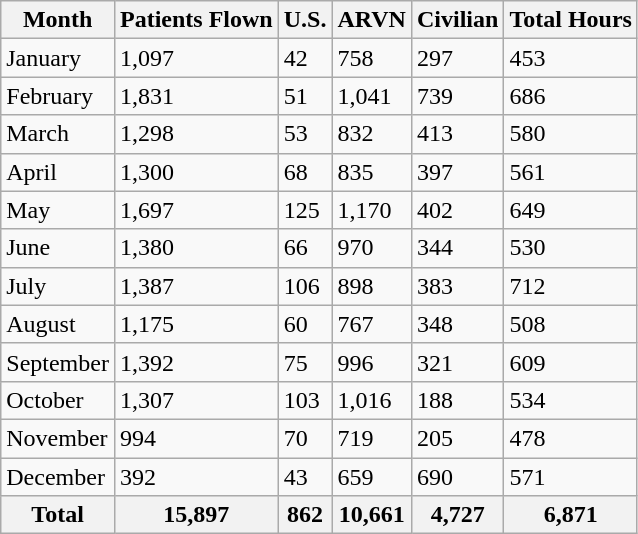<table class="wikitable">
<tr>
<th>Month</th>
<th>Patients Flown</th>
<th>U.S.</th>
<th>ARVN</th>
<th>Civilian</th>
<th>Total Hours</th>
</tr>
<tr>
<td>January</td>
<td>1,097</td>
<td>42</td>
<td>758</td>
<td>297</td>
<td>453</td>
</tr>
<tr>
<td>February</td>
<td>1,831</td>
<td>51</td>
<td>1,041</td>
<td>739</td>
<td>686</td>
</tr>
<tr>
<td>March</td>
<td>1,298</td>
<td>53</td>
<td>832</td>
<td>413</td>
<td>580</td>
</tr>
<tr>
<td>April</td>
<td>1,300</td>
<td>68</td>
<td>835</td>
<td>397</td>
<td>561</td>
</tr>
<tr>
<td>May</td>
<td>1,697</td>
<td>125</td>
<td>1,170</td>
<td>402</td>
<td>649</td>
</tr>
<tr>
<td>June</td>
<td>1,380</td>
<td>66</td>
<td>970</td>
<td>344</td>
<td>530</td>
</tr>
<tr>
<td>July</td>
<td>1,387</td>
<td>106</td>
<td>898</td>
<td>383</td>
<td>712</td>
</tr>
<tr>
<td>August</td>
<td>1,175</td>
<td>60</td>
<td>767</td>
<td>348</td>
<td>508</td>
</tr>
<tr>
<td>September</td>
<td>1,392</td>
<td>75</td>
<td>996</td>
<td>321</td>
<td>609</td>
</tr>
<tr>
<td>October</td>
<td>1,307</td>
<td>103</td>
<td>1,016</td>
<td>188</td>
<td>534</td>
</tr>
<tr>
<td>November</td>
<td>994</td>
<td>70</td>
<td>719</td>
<td>205</td>
<td>478</td>
</tr>
<tr>
<td>December</td>
<td>392</td>
<td>43</td>
<td>659</td>
<td>690</td>
<td>571</td>
</tr>
<tr>
<th>Total</th>
<th>15,897</th>
<th>862</th>
<th>10,661</th>
<th>4,727</th>
<th>6,871</th>
</tr>
</table>
